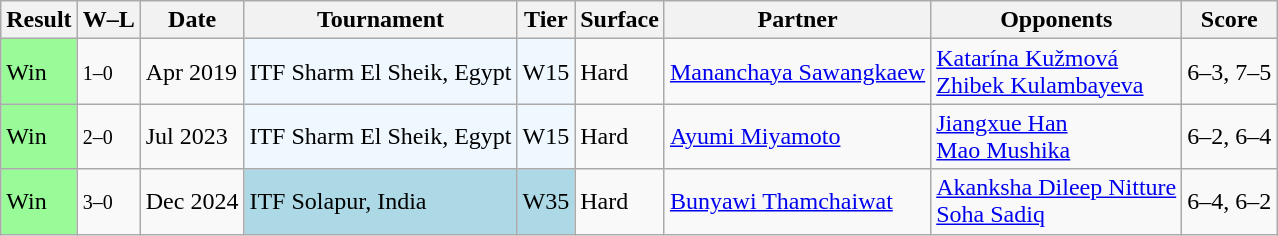<table class="sortable wikitable">
<tr>
<th>Result</th>
<th class="unsortable">W–L</th>
<th>Date</th>
<th>Tournament</th>
<th>Tier</th>
<th>Surface</th>
<th>Partner</th>
<th>Opponents</th>
<th class="unsortable">Score</th>
</tr>
<tr>
<td style="background:#98fb98;">Win</td>
<td><small>1–0</small></td>
<td>Apr 2019</td>
<td style="background:#f0f8ff;">ITF Sharm El Sheik, Egypt</td>
<td style="background:#f0f8ff;">W15</td>
<td>Hard</td>
<td> <a href='#'>Mananchaya Sawangkaew</a></td>
<td> <a href='#'>Katarína Kužmová</a> <br>  <a href='#'>Zhibek Kulambayeva</a></td>
<td>6–3, 7–5</td>
</tr>
<tr>
<td style="background:#98fb98;">Win</td>
<td><small>2–0</small></td>
<td>Jul 2023</td>
<td style="background:#f0f8ff;">ITF Sharm El Sheik, Egypt</td>
<td style="background:#f0f8ff;">W15</td>
<td>Hard</td>
<td> <a href='#'>Ayumi Miyamoto</a></td>
<td> <a href='#'>Jiangxue Han</a> <br>  <a href='#'>Mao Mushika</a></td>
<td>6–2, 6–4</td>
</tr>
<tr>
<td style="background:#98fb98;">Win</td>
<td><small>3–0</small></td>
<td>Dec 2024</td>
<td style="background:lightblue;">ITF Solapur, India</td>
<td style="background:lightblue;">W35</td>
<td>Hard</td>
<td> <a href='#'>Bunyawi Thamchaiwat</a></td>
<td> <a href='#'>Akanksha Dileep Nitture</a> <br>  <a href='#'>Soha Sadiq</a></td>
<td>6–4, 6–2</td>
</tr>
</table>
